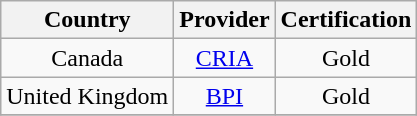<table class="wikitable">
<tr>
<th>Country</th>
<th>Provider</th>
<th>Certification</th>
</tr>
<tr>
<td align="center">Canada</td>
<td align="center"><a href='#'>CRIA</a></td>
<td align="center">Gold</td>
</tr>
<tr>
<td align="center">United Kingdom</td>
<td align="center"><a href='#'>BPI</a></td>
<td align="center">Gold</td>
</tr>
<tr>
</tr>
</table>
